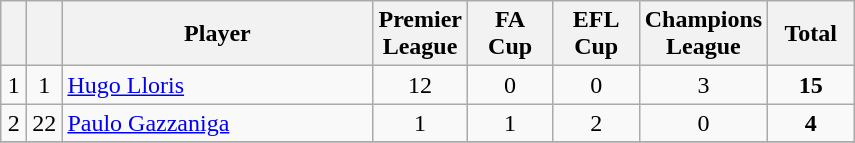<table class="wikitable sortable" style="text-align: center;">
<tr>
<th width=10></th>
<th width=10></th>
<th width=200>Player</th>
<th width=50>Premier League</th>
<th width=50>FA Cup</th>
<th width=50>EFL Cup</th>
<th width=50>Champions League</th>
<th width=50>Total</th>
</tr>
<tr>
<td rowspan="1">1</td>
<td>1</td>
<td align=left> <a href='#'>Hugo Lloris</a></td>
<td>12</td>
<td>0</td>
<td>0</td>
<td>3</td>
<td><strong>15</strong></td>
</tr>
<tr>
<td rowspan="1">2</td>
<td>22</td>
<td align=left> <a href='#'>Paulo Gazzaniga</a></td>
<td>1</td>
<td>1</td>
<td>2</td>
<td>0</td>
<td><strong>4</strong></td>
</tr>
<tr>
</tr>
</table>
